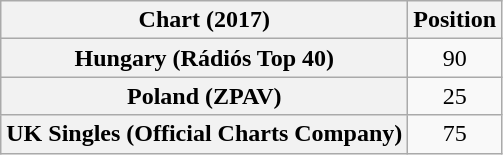<table class="wikitable plainrowheaders sortable" style="text-align:center">
<tr>
<th scope="col">Chart (2017)</th>
<th scope="col">Position</th>
</tr>
<tr>
<th scope="row">Hungary (Rádiós Top 40)</th>
<td>90</td>
</tr>
<tr>
<th scope="row">Poland (ZPAV)</th>
<td>25</td>
</tr>
<tr>
<th scope="row">UK Singles (Official Charts Company)</th>
<td>75</td>
</tr>
</table>
